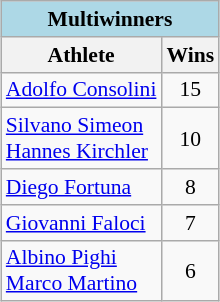<table class="wikitable" style="margin-left: auto; margin-right: auto; border: none; font-size:90%; text-align:left">
<tr>
<td bgcolor=lightblue align=center colspan=2><strong>Multiwinners</strong></td>
</tr>
<tr>
<th>Athlete</th>
<th>Wins</th>
</tr>
<tr>
<td><a href='#'>Adolfo Consolini</a></td>
<td align=center>15</td>
</tr>
<tr>
<td><a href='#'>Silvano Simeon</a> <br> <a href='#'>Hannes Kirchler</a></td>
<td align=center>10</td>
</tr>
<tr>
<td><a href='#'>Diego Fortuna</a></td>
<td align=center>8</td>
</tr>
<tr>
<td><a href='#'>Giovanni Faloci</a></td>
<td align=center>7</td>
</tr>
<tr>
<td><a href='#'>Albino Pighi</a> <br> <a href='#'>Marco Martino</a></td>
<td align=center>6</td>
</tr>
</table>
